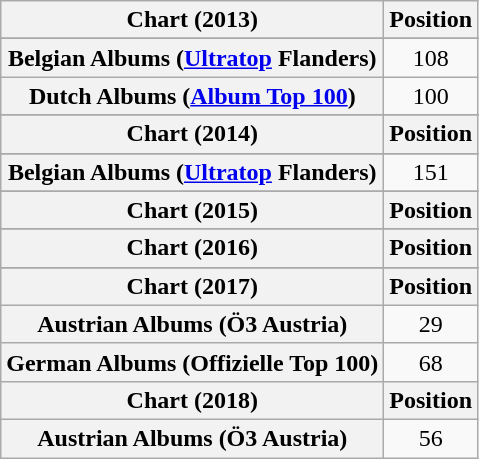<table class="wikitable sortable plainrowheaders" style="text-align:center">
<tr>
<th scope="col">Chart (2013)</th>
<th scope="col">Position</th>
</tr>
<tr>
</tr>
<tr>
<th scope="row">Belgian Albums (<a href='#'>Ultratop</a> Flanders)</th>
<td>108</td>
</tr>
<tr>
<th scope="row">Dutch Albums (<a href='#'>Album Top 100</a>)</th>
<td>100</td>
</tr>
<tr>
</tr>
<tr>
</tr>
<tr>
<th scope="col">Chart (2014)</th>
<th scope="col">Position</th>
</tr>
<tr>
</tr>
<tr>
<th scope="row">Belgian Albums (<a href='#'>Ultratop</a> Flanders)</th>
<td>151</td>
</tr>
<tr>
</tr>
<tr>
</tr>
<tr>
<th scope="col">Chart (2015)</th>
<th scope="col">Position</th>
</tr>
<tr>
</tr>
<tr>
</tr>
<tr>
</tr>
<tr>
<th scope="col">Chart (2016)</th>
<th scope="col">Position</th>
</tr>
<tr>
</tr>
<tr>
</tr>
<tr>
</tr>
<tr>
<th scope="col">Chart (2017)</th>
<th scope="col">Position</th>
</tr>
<tr>
<th scope="row">Austrian Albums (Ö3 Austria)</th>
<td>29</td>
</tr>
<tr>
<th scope="row">German Albums (Offizielle Top 100)</th>
<td>68</td>
</tr>
<tr>
<th scope="col">Chart (2018)</th>
<th scope="col">Position</th>
</tr>
<tr>
<th scope="row">Austrian Albums (Ö3 Austria)</th>
<td>56</td>
</tr>
</table>
